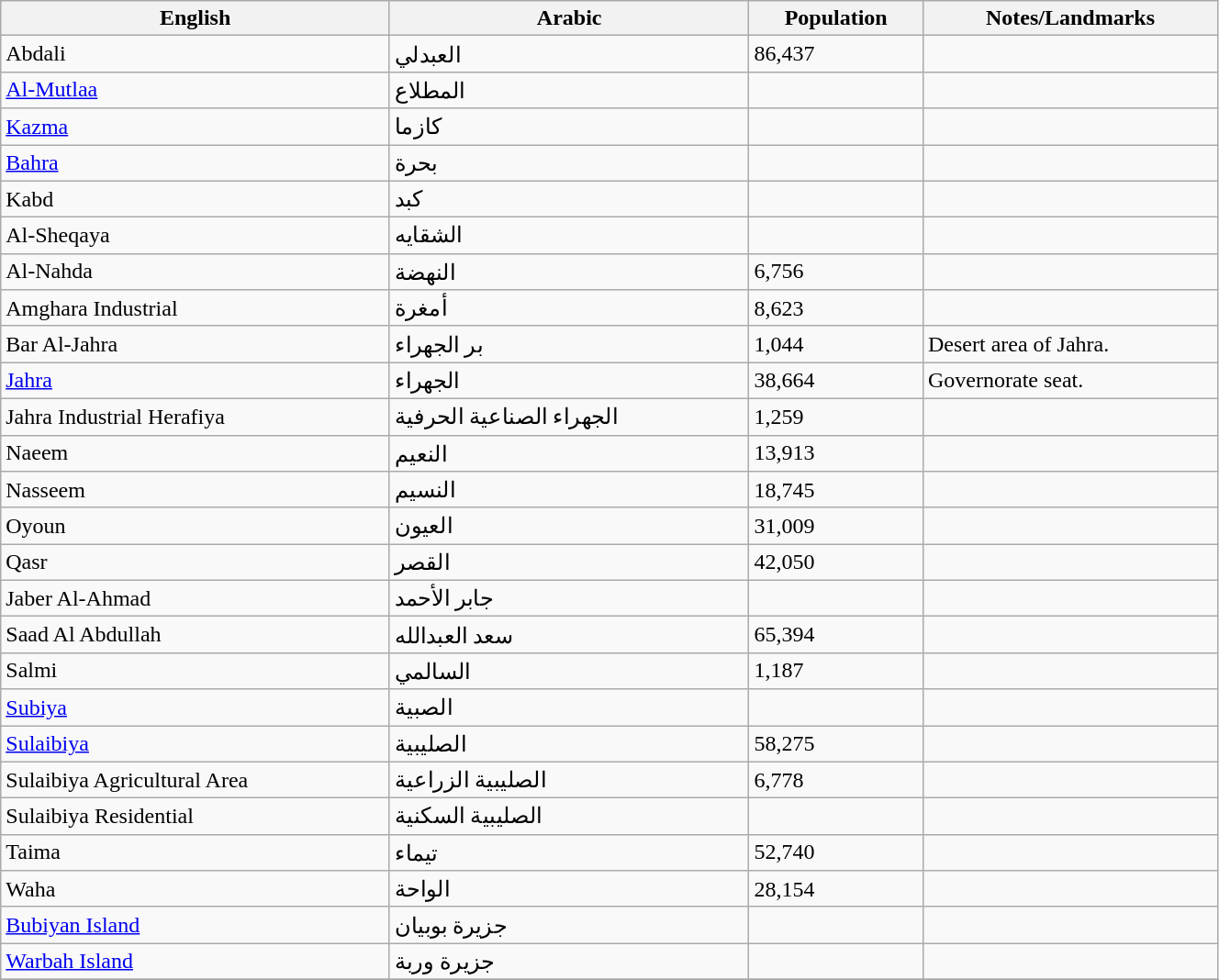<table class="wikitable sortable col2right col3right" width="70%">
<tr>
<th bgcolor="#98FB98">English</th>
<th bgcolor="#98FB98">Arabic</th>
<th>Population</th>
<th>Notes/Landmarks</th>
</tr>
<tr ---->
<td>Abdali</td>
<td>العبدلي</td>
<td>86,437</td>
<td></td>
</tr>
<tr ---->
<td><a href='#'>Al-Mutlaa</a></td>
<td>المطلاع</td>
<td></td>
<td></td>
</tr>
<tr ---->
<td><a href='#'>Kazma</a></td>
<td>كازما</td>
<td></td>
<td></td>
</tr>
<tr ---->
<td><a href='#'>Bahra</a></td>
<td>بحرة</td>
<td></td>
<td></td>
</tr>
<tr ---->
<td>Kabd</td>
<td>كبد</td>
<td></td>
<td></td>
</tr>
<tr ---->
<td>Al-Sheqaya</td>
<td>الشقايه</td>
<td></td>
<td></td>
</tr>
<tr ---->
<td>Al-Nahda</td>
<td>النهضة</td>
<td>6,756</td>
<td></td>
</tr>
<tr ---->
<td>Amghara Industrial</td>
<td>أمغرة</td>
<td>8,623</td>
<td></td>
</tr>
<tr ---->
<td>Bar Al-Jahra</td>
<td>بر الجهراء</td>
<td>1,044</td>
<td>Desert area of Jahra.</td>
</tr>
<tr ---->
<td><a href='#'>Jahra</a></td>
<td>الجهراء</td>
<td>38,664</td>
<td>Governorate seat.</td>
</tr>
<tr ---->
<td>Jahra Industrial Herafiya</td>
<td>الجهراء الصناعية الحرفية</td>
<td>1,259</td>
<td></td>
</tr>
<tr ---->
<td>Naeem</td>
<td>النعيم</td>
<td>13,913</td>
<td></td>
</tr>
<tr ---->
<td>Nasseem</td>
<td>النسيم</td>
<td>18,745</td>
<td></td>
</tr>
<tr ---->
<td>Oyoun</td>
<td>العيون</td>
<td>31,009</td>
<td></td>
</tr>
<tr ---->
<td>Qasr</td>
<td>القصر</td>
<td>42,050</td>
<td></td>
</tr>
<tr ---->
<td>Jaber Al-Ahmad</td>
<td>جابر الأحمد</td>
<td></td>
<td></td>
</tr>
<tr ---->
<td>Saad Al Abdullah</td>
<td>سعد العبدالله</td>
<td>65,394</td>
<td></td>
</tr>
<tr ---->
<td>Salmi</td>
<td>السالمي</td>
<td>1,187</td>
<td></td>
</tr>
<tr ---->
<td><a href='#'>Subiya</a></td>
<td>الصبية</td>
<td></td>
<td></td>
</tr>
<tr ---->
<td><a href='#'>Sulaibiya</a></td>
<td>الصليبية</td>
<td>58,275</td>
<td></td>
</tr>
<tr ---->
<td>Sulaibiya Agricultural Area</td>
<td>الصليبية الزراعية</td>
<td>6,778</td>
<td></td>
</tr>
<tr ---->
<td>Sulaibiya Residential</td>
<td>الصليبية السكنية</td>
<td></td>
<td></td>
</tr>
<tr ---->
<td>Taima</td>
<td>تيماء</td>
<td>52,740</td>
<td></td>
</tr>
<tr ---->
<td>Waha</td>
<td>الواحة</td>
<td>28,154</td>
<td></td>
</tr>
<tr ---->
<td><a href='#'>Bubiyan Island</a></td>
<td>جزيرة بوبيان</td>
<td></td>
<td></td>
</tr>
<tr ---->
<td><a href='#'>Warbah Island</a></td>
<td>جزيرة وربة</td>
<td></td>
<td></td>
</tr>
<tr ---->
</tr>
</table>
